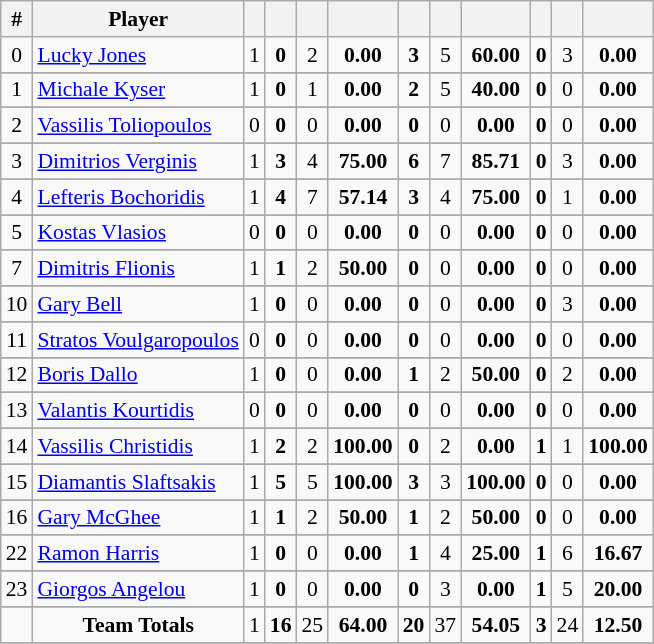<table class="wikitable sortable" style="font-size:90%; text-align:center;">
<tr>
<th>#</th>
<th>Player</th>
<th></th>
<th></th>
<th></th>
<th></th>
<th></th>
<th></th>
<th></th>
<th></th>
<th></th>
<th></th>
</tr>
<tr>
<td>0</td>
<td align="left"> <a href='#'>Lucky Jones</a></td>
<td>1</td>
<td><strong>0</strong></td>
<td>2</td>
<td><strong>0.00</strong></td>
<td><strong>3</strong></td>
<td>5</td>
<td><strong>60.00</strong></td>
<td><strong>0</strong></td>
<td>3</td>
<td><strong>0.00</strong></td>
</tr>
<tr>
</tr>
<tr>
<td>1</td>
<td align="left"> <a href='#'>Michale Kyser</a></td>
<td>1</td>
<td><strong>0</strong></td>
<td>1</td>
<td><strong>0.00</strong></td>
<td><strong>2</strong></td>
<td>5</td>
<td><strong>40.00</strong></td>
<td><strong>0</strong></td>
<td>0</td>
<td><strong>0.00</strong></td>
</tr>
<tr>
</tr>
<tr>
<td>2</td>
<td align="left"> <a href='#'>Vassilis Toliopoulos</a></td>
<td>0</td>
<td><strong>0</strong></td>
<td>0</td>
<td><strong>0.00</strong></td>
<td><strong>0</strong></td>
<td>0</td>
<td><strong>0.00</strong></td>
<td><strong>0</strong></td>
<td>0</td>
<td><strong>0.00</strong></td>
</tr>
<tr>
</tr>
<tr>
<td>3</td>
<td align="left"> <a href='#'>Dimitrios Verginis</a></td>
<td>1</td>
<td><strong>3</strong></td>
<td>4</td>
<td><strong>75.00</strong></td>
<td><strong>6</strong></td>
<td>7</td>
<td><strong>85.71</strong></td>
<td><strong>0</strong></td>
<td>3</td>
<td><strong>0.00</strong></td>
</tr>
<tr>
</tr>
<tr>
<td>4</td>
<td align="left"> <a href='#'>Lefteris Bochoridis</a></td>
<td>1</td>
<td><strong>4</strong></td>
<td>7</td>
<td><strong>57.14</strong></td>
<td><strong>3</strong></td>
<td>4</td>
<td><strong>75.00</strong></td>
<td><strong>0</strong></td>
<td>1</td>
<td><strong>0.00</strong></td>
</tr>
<tr>
</tr>
<tr>
<td>5</td>
<td align="left"> <a href='#'>Kostas Vlasios</a></td>
<td>0</td>
<td><strong>0</strong></td>
<td>0</td>
<td><strong>0.00</strong></td>
<td><strong>0</strong></td>
<td>0</td>
<td><strong>0.00</strong></td>
<td><strong>0</strong></td>
<td>0</td>
<td><strong>0.00</strong></td>
</tr>
<tr>
</tr>
<tr>
<td>7</td>
<td align="left"> <a href='#'>Dimitris Flionis</a></td>
<td>1</td>
<td><strong>1</strong></td>
<td>2</td>
<td><strong>50.00</strong></td>
<td><strong>0</strong></td>
<td>0</td>
<td><strong>0.00</strong></td>
<td><strong>0</strong></td>
<td>0</td>
<td><strong>0.00</strong></td>
</tr>
<tr>
</tr>
<tr>
<td>10</td>
<td align="left"> <a href='#'>Gary Bell</a></td>
<td>1</td>
<td><strong>0</strong></td>
<td>0</td>
<td><strong>0.00</strong></td>
<td><strong>0</strong></td>
<td>0</td>
<td><strong>0.00</strong></td>
<td><strong>0</strong></td>
<td>3</td>
<td><strong>0.00</strong></td>
</tr>
<tr>
</tr>
<tr>
<td>11</td>
<td align="left"> <a href='#'>Stratos Voulgaropoulos</a></td>
<td>0</td>
<td><strong>0</strong></td>
<td>0</td>
<td><strong>0.00</strong></td>
<td><strong>0</strong></td>
<td>0</td>
<td><strong>0.00</strong></td>
<td><strong>0</strong></td>
<td>0</td>
<td><strong>0.00</strong></td>
</tr>
<tr>
</tr>
<tr>
<td>12</td>
<td align="left"> <a href='#'>Boris Dallo</a></td>
<td>1</td>
<td><strong>0</strong></td>
<td>0</td>
<td><strong>0.00</strong></td>
<td><strong>1</strong></td>
<td>2</td>
<td><strong>50.00</strong></td>
<td><strong>0</strong></td>
<td>2</td>
<td><strong>0.00</strong></td>
</tr>
<tr>
</tr>
<tr>
<td>13</td>
<td align="left"> <a href='#'>Valantis Kourtidis</a></td>
<td>0</td>
<td><strong>0</strong></td>
<td>0</td>
<td><strong>0.00</strong></td>
<td><strong>0</strong></td>
<td>0</td>
<td><strong>0.00</strong></td>
<td><strong>0</strong></td>
<td>0</td>
<td><strong>0.00</strong></td>
</tr>
<tr>
</tr>
<tr>
<td>14</td>
<td align="left"> <a href='#'>Vassilis Christidis</a></td>
<td>1</td>
<td><strong>2</strong></td>
<td>2</td>
<td><strong>100.00</strong></td>
<td><strong>0</strong></td>
<td>2</td>
<td><strong>0.00</strong></td>
<td><strong>1</strong></td>
<td>1</td>
<td><strong>100.00</strong></td>
</tr>
<tr>
</tr>
<tr>
<td>15</td>
<td align="left"> <a href='#'>Diamantis Slaftsakis</a></td>
<td>1</td>
<td><strong>5</strong></td>
<td>5</td>
<td><strong>100.00</strong></td>
<td><strong>3</strong></td>
<td>3</td>
<td><strong>100.00</strong></td>
<td><strong>0</strong></td>
<td>0</td>
<td><strong>0.00</strong></td>
</tr>
<tr>
</tr>
<tr>
<td>16</td>
<td align="left"> <a href='#'>Gary McGhee</a></td>
<td>1</td>
<td><strong>1</strong></td>
<td>2</td>
<td><strong>50.00</strong></td>
<td><strong>1</strong></td>
<td>2</td>
<td><strong>50.00</strong></td>
<td><strong>0</strong></td>
<td>0</td>
<td><strong>0.00</strong></td>
</tr>
<tr>
</tr>
<tr>
<td>22</td>
<td align="left"> <a href='#'>Ramon Harris</a></td>
<td>1</td>
<td><strong>0</strong></td>
<td>0</td>
<td><strong>0.00</strong></td>
<td><strong>1</strong></td>
<td>4</td>
<td><strong>25.00</strong></td>
<td><strong>1</strong></td>
<td>6</td>
<td><strong>16.67</strong></td>
</tr>
<tr>
</tr>
<tr>
<td>23</td>
<td align="left"> <a href='#'>Giorgos Angelou</a></td>
<td>1</td>
<td><strong>0</strong></td>
<td>0</td>
<td><strong>0.00</strong></td>
<td><strong>0</strong></td>
<td>3</td>
<td><strong>0.00</strong></td>
<td><strong>1</strong></td>
<td>5</td>
<td><strong>20.00</strong></td>
</tr>
<tr>
</tr>
<tr>
<td></td>
<td><strong>Team Totals</strong></td>
<td>1</td>
<td><strong>16</strong></td>
<td>25</td>
<td><strong>64.00</strong></td>
<td><strong>20</strong></td>
<td>37</td>
<td><strong>54.05</strong></td>
<td><strong>3</strong></td>
<td>24</td>
<td><strong>12.50</strong></td>
</tr>
<tr>
</tr>
</table>
